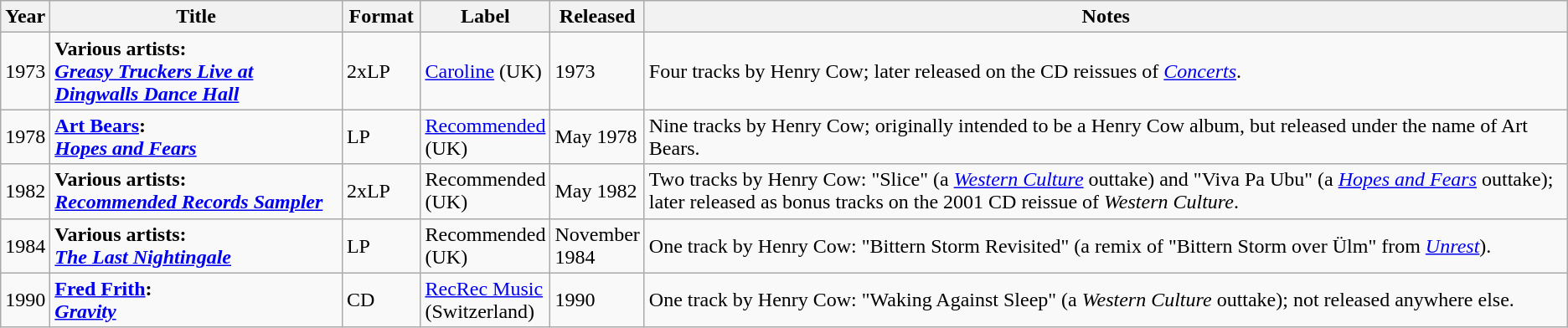<table class="wikitable">
<tr>
<th style="width:30px">Year</th>
<th style="width:225px">Title</th>
<th style="width:55px">Format</th>
<th style="width:90px">Label</th>
<th style="width:55px">Released</th>
<th>Notes</th>
</tr>
<tr>
<td>1973</td>
<td><strong>Various artists:</strong><br><strong><em><a href='#'>Greasy Truckers Live at Dingwalls Dance Hall</a></em></strong></td>
<td>2xLP</td>
<td><a href='#'>Caroline</a> (UK)</td>
<td>1973</td>
<td>Four tracks by Henry Cow; later released on the CD reissues of <em><a href='#'>Concerts</a></em>.</td>
</tr>
<tr>
<td>1978</td>
<td><strong><a href='#'>Art Bears</a>:</strong><br><strong><em><a href='#'>Hopes and Fears</a></em></strong></td>
<td>LP</td>
<td><a href='#'>Recommended</a> (UK)</td>
<td>May 1978</td>
<td>Nine tracks by Henry Cow; originally intended to be a Henry Cow album, but released under the name of Art Bears.</td>
</tr>
<tr>
<td>1982</td>
<td><strong>Various artists:</strong><br><strong><em><a href='#'>Recommended Records Sampler</a></em></strong></td>
<td>2xLP</td>
<td>Recommended (UK)</td>
<td>May 1982</td>
<td>Two tracks by Henry Cow: "Slice" (a <em><a href='#'>Western Culture</a></em> outtake) and "Viva Pa Ubu" (a <em><a href='#'>Hopes and Fears</a></em> outtake); later released as bonus tracks on the 2001 CD reissue of <em>Western Culture</em>.</td>
</tr>
<tr>
<td>1984</td>
<td><strong>Various artists:</strong><br><strong><em><a href='#'>The Last Nightingale</a></em></strong></td>
<td>LP</td>
<td>Recommended (UK)</td>
<td>November 1984</td>
<td>One track by Henry Cow: "Bittern Storm Revisited" (a remix of "Bittern Storm over Ülm" from <em><a href='#'>Unrest</a></em>).</td>
</tr>
<tr>
<td>1990</td>
<td><strong><a href='#'>Fred Frith</a>:</strong><br><strong><em><a href='#'>Gravity</a></em></strong></td>
<td>CD</td>
<td><a href='#'>RecRec Music</a> (Switzerland)</td>
<td>1990</td>
<td>One track by Henry Cow: "Waking Against Sleep" (a <em>Western Culture</em> outtake); not released anywhere else.</td>
</tr>
</table>
